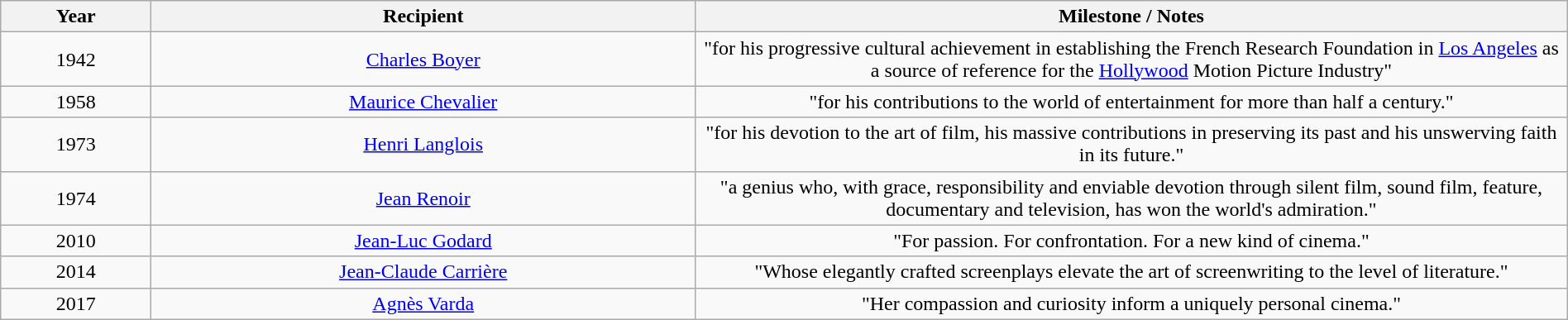<table class="wikitable" style="text-align: center" width="100%" cellpadding="5">
<tr>
<th width="50">Year</th>
<th width="200">Recipient</th>
<th width="325">Milestone / Notes</th>
</tr>
<tr>
<td>1942</td>
<td><a href='#'>Charles Boyer</a></td>
<td>"for his progressive cultural achievement in establishing the French Research Foundation in <a href='#'>Los Angeles</a> as a source of reference for the <a href='#'>Hollywood</a> Motion Picture Industry"</td>
</tr>
<tr>
<td>1958</td>
<td><a href='#'>Maurice Chevalier</a></td>
<td>"for his contributions to the world of entertainment for more than half a century."</td>
</tr>
<tr>
<td>1973</td>
<td><a href='#'>Henri Langlois</a></td>
<td>"for his devotion to the art of film, his massive contributions in preserving its past and his unswerving faith in its future."</td>
</tr>
<tr>
<td>1974</td>
<td><a href='#'>Jean Renoir</a></td>
<td>"a genius who, with grace, responsibility and enviable devotion through silent film, sound film, feature, documentary and television, has won the world's admiration."</td>
</tr>
<tr>
<td>2010</td>
<td><a href='#'>Jean-Luc Godard</a></td>
<td>"For passion. For confrontation. For a new kind of cinema."</td>
</tr>
<tr>
<td>2014</td>
<td><a href='#'>Jean-Claude Carrière</a></td>
<td>"Whose elegantly crafted screenplays elevate the art of screenwriting to the level of literature."</td>
</tr>
<tr>
<td>2017</td>
<td><a href='#'>Agnès Varda</a></td>
<td>"Her compassion and curiosity inform a uniquely personal cinema."</td>
</tr>
</table>
